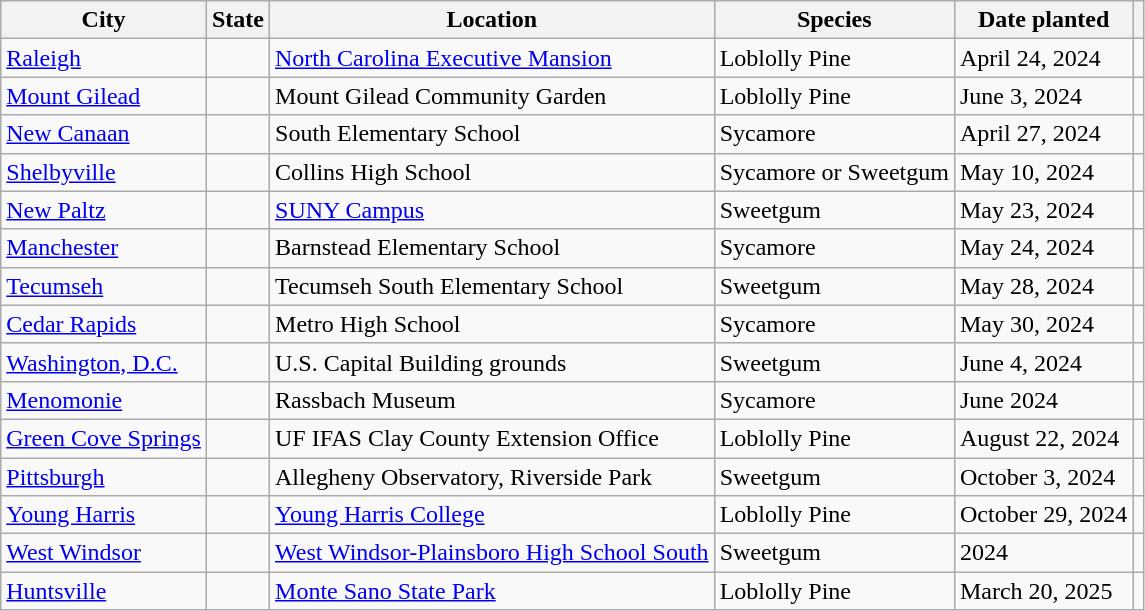<table class="wikitable sortable plainrowheaders">
<tr>
<th scope="col">City</th>
<th scope="col">State</th>
<th scope="col">Location</th>
<th scope="col">Species</th>
<th scope="col" class="unsortable">Date planted</th>
<th scope="col" class="unsortable"></th>
</tr>
<tr>
<td><a href='#'>Raleigh</a></td>
<td></td>
<td><a href='#'>North Carolina Executive Mansion</a></td>
<td>Loblolly Pine</td>
<td>April 24, 2024</td>
<td></td>
</tr>
<tr>
<td><a href='#'>Mount Gilead</a></td>
<td></td>
<td>Mount Gilead Community Garden</td>
<td>Loblolly Pine</td>
<td>June 3, 2024</td>
<td></td>
</tr>
<tr>
<td><a href='#'>New Canaan</a></td>
<td></td>
<td>South Elementary School</td>
<td>Sycamore</td>
<td>April 27, 2024</td>
<td></td>
</tr>
<tr>
<td><a href='#'>Shelbyville</a></td>
<td></td>
<td>Collins High School</td>
<td>Sycamore or Sweetgum</td>
<td>May 10, 2024</td>
<td></td>
</tr>
<tr>
<td><a href='#'>New Paltz</a></td>
<td></td>
<td><a href='#'>SUNY Campus</a></td>
<td>Sweetgum</td>
<td>May 23, 2024</td>
<td></td>
</tr>
<tr>
<td><a href='#'>Manchester</a></td>
<td></td>
<td>Barnstead Elementary School</td>
<td>Sycamore</td>
<td>May 24, 2024</td>
<td></td>
</tr>
<tr>
<td><a href='#'>Tecumseh</a></td>
<td></td>
<td>Tecumseh South Elementary School</td>
<td>Sweetgum</td>
<td>May 28, 2024</td>
<td></td>
</tr>
<tr>
<td><a href='#'>Cedar Rapids</a></td>
<td></td>
<td>Metro High School</td>
<td>Sycamore</td>
<td>May 30, 2024</td>
<td></td>
</tr>
<tr>
<td><a href='#'>Washington, D.C.</a></td>
<td></td>
<td>U.S. Capital Building grounds</td>
<td>Sweetgum</td>
<td>June 4, 2024</td>
<td></td>
</tr>
<tr>
<td><a href='#'>Menomonie</a></td>
<td></td>
<td>Rassbach Museum</td>
<td>Sycamore</td>
<td>June 2024</td>
<td></td>
</tr>
<tr>
<td><a href='#'>Green Cove Springs</a></td>
<td></td>
<td>UF IFAS Clay County Extension Office</td>
<td>Loblolly Pine</td>
<td>August 22, 2024</td>
<td></td>
</tr>
<tr>
<td><a href='#'>Pittsburgh</a></td>
<td></td>
<td>Allegheny Observatory, Riverside Park</td>
<td>Sweetgum</td>
<td>October 3, 2024</td>
<td></td>
</tr>
<tr>
<td><a href='#'>Young Harris</a></td>
<td></td>
<td><a href='#'>Young Harris College</a></td>
<td>Loblolly Pine</td>
<td>October 29, 2024</td>
<td></td>
</tr>
<tr>
<td><a href='#'>West Windsor</a></td>
<td></td>
<td><a href='#'>West Windsor-Plainsboro High School South</a></td>
<td>Sweetgum</td>
<td>2024</td>
<td></td>
</tr>
<tr>
<td><a href='#'>Huntsville</a></td>
<td></td>
<td><a href='#'>Monte Sano State Park</a></td>
<td>Loblolly Pine</td>
<td>March 20, 2025</td>
<td></td>
</tr>
</table>
